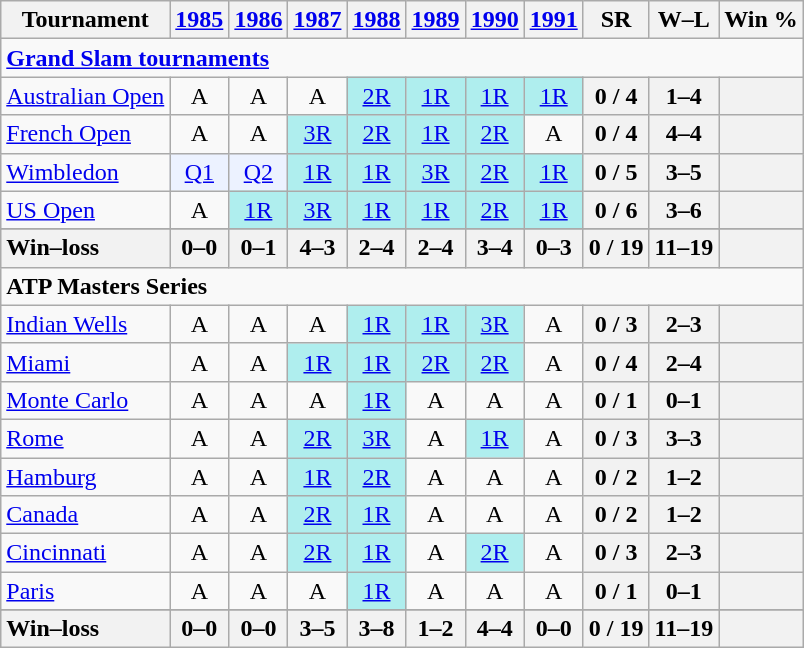<table class=wikitable style=text-align:center>
<tr>
<th>Tournament</th>
<th><a href='#'>1985</a></th>
<th><a href='#'>1986</a></th>
<th><a href='#'>1987</a></th>
<th><a href='#'>1988</a></th>
<th><a href='#'>1989</a></th>
<th><a href='#'>1990</a></th>
<th><a href='#'>1991</a></th>
<th>SR</th>
<th>W–L</th>
<th>Win %</th>
</tr>
<tr>
<td colspan=25 style=text-align:left><a href='#'><strong>Grand Slam tournaments</strong></a></td>
</tr>
<tr>
<td align=left><a href='#'>Australian Open</a></td>
<td>A</td>
<td>A</td>
<td>A</td>
<td style=background:#afeeee><a href='#'>2R</a></td>
<td style=background:#afeeee><a href='#'>1R</a></td>
<td style=background:#afeeee><a href='#'>1R</a></td>
<td style=background:#afeeee><a href='#'>1R</a></td>
<th>0 / 4</th>
<th>1–4</th>
<th></th>
</tr>
<tr>
<td align=left><a href='#'>French Open</a></td>
<td>A</td>
<td>A</td>
<td style=background:#afeeee><a href='#'>3R</a></td>
<td style=background:#afeeee><a href='#'>2R</a></td>
<td style=background:#afeeee><a href='#'>1R</a></td>
<td style=background:#afeeee><a href='#'>2R</a></td>
<td>A</td>
<th>0 / 4</th>
<th>4–4</th>
<th></th>
</tr>
<tr>
<td align=left><a href='#'>Wimbledon</a></td>
<td style=background:#ecf2ff><a href='#'>Q1</a></td>
<td style=background:#ecf2ff><a href='#'>Q2</a></td>
<td style=background:#afeeee><a href='#'>1R</a></td>
<td style=background:#afeeee><a href='#'>1R</a></td>
<td style=background:#afeeee><a href='#'>3R</a></td>
<td style=background:#afeeee><a href='#'>2R</a></td>
<td style=background:#afeeee><a href='#'>1R</a></td>
<th>0 / 5</th>
<th>3–5</th>
<th></th>
</tr>
<tr>
<td align=left><a href='#'>US Open</a></td>
<td>A</td>
<td style=background:#afeeee><a href='#'>1R</a></td>
<td style=background:#afeeee><a href='#'>3R</a></td>
<td style=background:#afeeee><a href='#'>1R</a></td>
<td style=background:#afeeee><a href='#'>1R</a></td>
<td style=background:#afeeee><a href='#'>2R</a></td>
<td style=background:#afeeee><a href='#'>1R</a></td>
<th>0 / 6</th>
<th>3–6</th>
<th></th>
</tr>
<tr>
</tr>
<tr style=font-weight:bold;background:#efefef>
<th style=text-align:left>Win–loss</th>
<th>0–0</th>
<th>0–1</th>
<th>4–3</th>
<th>2–4</th>
<th>2–4</th>
<th>3–4</th>
<th>0–3</th>
<th>0 / 19</th>
<th>11–19</th>
<th></th>
</tr>
<tr>
<td colspan=23 align=left><strong>ATP Masters Series</strong></td>
</tr>
<tr>
<td align=left><a href='#'>Indian Wells</a></td>
<td>A</td>
<td>A</td>
<td>A</td>
<td bgcolor=afeeee><a href='#'>1R</a></td>
<td bgcolor=afeeee><a href='#'>1R</a></td>
<td bgcolor=afeeee><a href='#'>3R</a></td>
<td>A</td>
<th>0 / 3</th>
<th>2–3</th>
<th></th>
</tr>
<tr>
<td align=left><a href='#'>Miami</a></td>
<td>A</td>
<td>A</td>
<td bgcolor=afeeee><a href='#'>1R</a></td>
<td bgcolor=afeeee><a href='#'>1R</a></td>
<td bgcolor=afeeee><a href='#'>2R</a></td>
<td bgcolor=afeeee><a href='#'>2R</a></td>
<td>A</td>
<th>0 / 4</th>
<th>2–4</th>
<th></th>
</tr>
<tr>
<td align=left><a href='#'>Monte Carlo</a></td>
<td>A</td>
<td>A</td>
<td>A</td>
<td bgcolor=afeeee><a href='#'>1R</a></td>
<td>A</td>
<td>A</td>
<td>A</td>
<th>0 / 1</th>
<th>0–1</th>
<th></th>
</tr>
<tr>
<td align=left><a href='#'>Rome</a></td>
<td>A</td>
<td>A</td>
<td bgcolor=afeeee><a href='#'>2R</a></td>
<td bgcolor=afeeee><a href='#'>3R</a></td>
<td>A</td>
<td bgcolor=afeeee><a href='#'>1R</a></td>
<td>A</td>
<th>0 / 3</th>
<th>3–3</th>
<th></th>
</tr>
<tr>
<td align=left><a href='#'>Hamburg</a></td>
<td>A</td>
<td>A</td>
<td bgcolor=afeeee><a href='#'>1R</a></td>
<td bgcolor=afeeee><a href='#'>2R</a></td>
<td>A</td>
<td>A</td>
<td>A</td>
<th>0 / 2</th>
<th>1–2</th>
<th></th>
</tr>
<tr>
<td align=left><a href='#'>Canada</a></td>
<td>A</td>
<td>A</td>
<td bgcolor=afeeee><a href='#'>2R</a></td>
<td bgcolor=afeeee><a href='#'>1R</a></td>
<td>A</td>
<td>A</td>
<td>A</td>
<th>0 / 2</th>
<th>1–2</th>
<th></th>
</tr>
<tr>
<td align=left><a href='#'>Cincinnati</a></td>
<td>A</td>
<td>A</td>
<td bgcolor=afeeee><a href='#'>2R</a></td>
<td bgcolor=afeeee><a href='#'>1R</a></td>
<td>A</td>
<td bgcolor=afeeee><a href='#'>2R</a></td>
<td>A</td>
<th>0 / 3</th>
<th>2–3</th>
<th></th>
</tr>
<tr>
<td align=left><a href='#'>Paris</a></td>
<td>A</td>
<td>A</td>
<td>A</td>
<td bgcolor=afeeee><a href='#'>1R</a></td>
<td>A</td>
<td>A</td>
<td>A</td>
<th>0 / 1</th>
<th>0–1</th>
<th></th>
</tr>
<tr>
</tr>
<tr style=font-weight:bold;background:#efefef>
<th style=text-align:left>Win–loss</th>
<th>0–0</th>
<th>0–0</th>
<th>3–5</th>
<th>3–8</th>
<th>1–2</th>
<th>4–4</th>
<th>0–0</th>
<th>0 / 19</th>
<th>11–19</th>
<th></th>
</tr>
</table>
